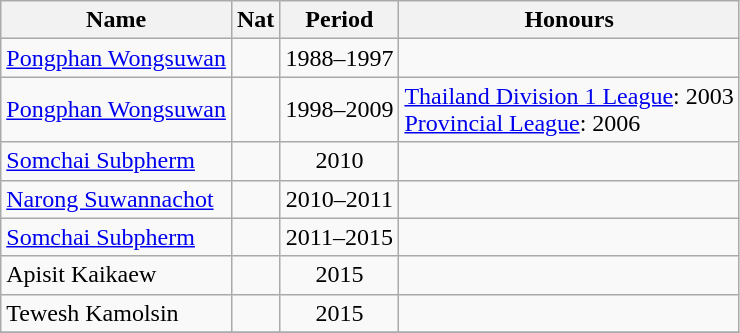<table class="wikitable">
<tr>
<th>Name</th>
<th>Nat</th>
<th>Period</th>
<th>Honours</th>
</tr>
<tr>
<td><a href='#'>Pongphan Wongsuwan</a></td>
<td align="center"></td>
<td align="center">1988–1997</td>
<td></td>
</tr>
<tr>
<td><a href='#'>Pongphan Wongsuwan</a></td>
<td align="center"></td>
<td align="center">1998–2009</td>
<td><a href='#'>Thailand Division 1 League</a>: 2003<br><a href='#'>Provincial League</a>: 2006</td>
</tr>
<tr>
<td><a href='#'>Somchai Subpherm</a></td>
<td align="center"></td>
<td align="center">2010</td>
<td></td>
</tr>
<tr>
<td><a href='#'>Narong Suwannachot</a></td>
<td align="center"></td>
<td align="center">2010–2011</td>
<td></td>
</tr>
<tr>
<td><a href='#'>Somchai Subpherm</a></td>
<td align="center"></td>
<td align="center">2011–2015</td>
<td></td>
</tr>
<tr>
<td>Apisit Kaikaew</td>
<td align="center"></td>
<td align="center">2015</td>
<td></td>
</tr>
<tr>
<td>Tewesh Kamolsin</td>
<td align="center"></td>
<td align="center">2015</td>
<td></td>
</tr>
<tr>
</tr>
</table>
